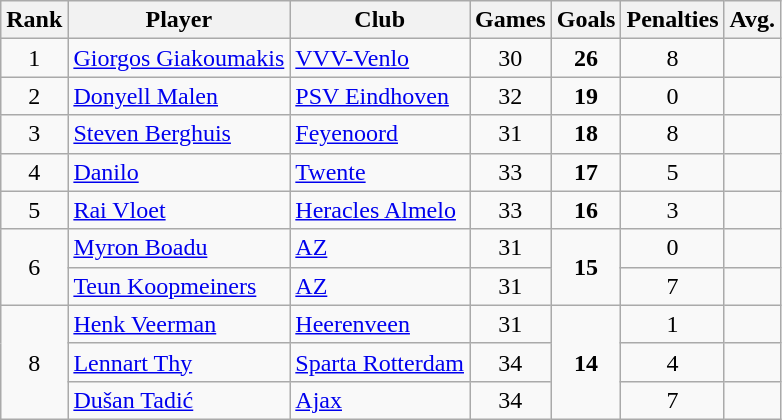<table class="wikitable" style="text-align:center">
<tr>
<th>Rank</th>
<th>Player</th>
<th>Club</th>
<th>Games</th>
<th>Goals</th>
<th>Penalties</th>
<th>Avg.</th>
</tr>
<tr>
<td>1</td>
<td style="text-align:left"> <a href='#'>Giorgos Giakoumakis</a></td>
<td style="text-align:left"><a href='#'>VVV-Venlo</a></td>
<td>30</td>
<td><strong>26</strong></td>
<td>8</td>
<td></td>
</tr>
<tr>
<td>2</td>
<td style="text-align:left"> <a href='#'>Donyell Malen</a></td>
<td style="text-align:left"><a href='#'>PSV Eindhoven</a></td>
<td>32</td>
<td><strong>19</strong></td>
<td>0</td>
<td></td>
</tr>
<tr>
<td>3</td>
<td style="text-align:left"> <a href='#'>Steven Berghuis</a></td>
<td style="text-align:left"><a href='#'>Feyenoord</a></td>
<td>31</td>
<td><strong>18</strong></td>
<td>8</td>
<td></td>
</tr>
<tr>
<td>4</td>
<td style="text-align:left"> <a href='#'>Danilo</a></td>
<td style="text-align:left"><a href='#'>Twente</a></td>
<td>33</td>
<td><strong>17</strong></td>
<td>5</td>
<td></td>
</tr>
<tr>
<td>5</td>
<td style="text-align:left"> <a href='#'>Rai Vloet</a></td>
<td style="text-align:left"><a href='#'>Heracles Almelo</a></td>
<td>33</td>
<td><strong>16</strong></td>
<td>3</td>
<td></td>
</tr>
<tr>
<td rowspan="2">6</td>
<td style="text-align:left"> <a href='#'>Myron Boadu</a></td>
<td style="text-align:left"><a href='#'>AZ</a></td>
<td>31</td>
<td rowspan="2"><strong>15</strong></td>
<td>0</td>
<td></td>
</tr>
<tr>
<td style="text-align:left"> <a href='#'>Teun Koopmeiners</a></td>
<td style="text-align:left"><a href='#'>AZ</a></td>
<td>31</td>
<td>7</td>
<td></td>
</tr>
<tr>
<td rowspan="3">8</td>
<td style="text-align:left"> <a href='#'>Henk Veerman</a></td>
<td style="text-align:left"><a href='#'>Heerenveen</a></td>
<td>31</td>
<td rowspan="3"><strong>14</strong></td>
<td>1</td>
<td></td>
</tr>
<tr>
<td style="text-align:left"> <a href='#'>Lennart Thy</a></td>
<td style="text-align:left"><a href='#'>Sparta Rotterdam</a></td>
<td>34</td>
<td>4</td>
<td></td>
</tr>
<tr>
<td style="text-align:left"> <a href='#'>Dušan Tadić</a></td>
<td style="text-align:left"><a href='#'>Ajax</a></td>
<td>34</td>
<td>7</td>
<td></td>
</tr>
</table>
